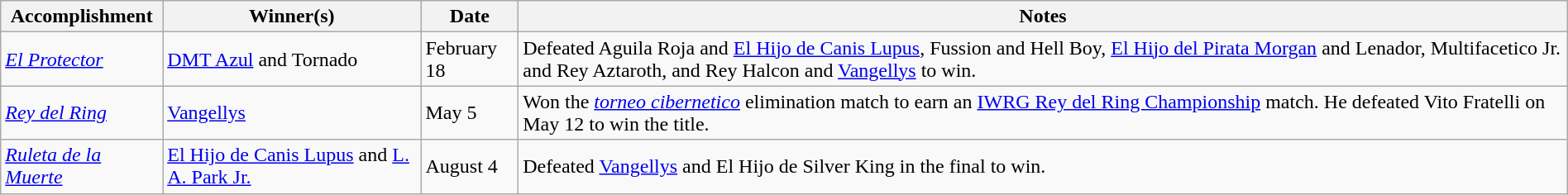<table class="wikitable" style="width:100%;">
<tr>
<th>Accomplishment</th>
<th>Winner(s)</th>
<th>Date</th>
<th>Notes</th>
</tr>
<tr>
<td><em><a href='#'>El Protector</a></em></td>
<td><a href='#'>DMT Azul</a> and Tornado</td>
<td>February 18</td>
<td>Defeated Aguila Roja and <a href='#'>El Hijo de Canis Lupus</a>, Fussion and Hell Boy, <a href='#'>El Hijo del Pirata Morgan</a> and Lenador, Multifacetico Jr. and Rey Aztaroth, and Rey Halcon and <a href='#'>Vangellys</a> to win.</td>
</tr>
<tr>
<td><em><a href='#'>Rey del Ring</a></em></td>
<td><a href='#'>Vangellys</a></td>
<td>May 5</td>
<td>Won the <em><a href='#'>torneo cibernetico</a></em> elimination match to earn an <a href='#'>IWRG Rey del Ring Championship</a> match. He defeated Vito Fratelli on May 12 to win the title.</td>
</tr>
<tr>
<td><em><a href='#'>Ruleta de la Muerte</a></em></td>
<td><a href='#'>El Hijo de Canis Lupus</a> and <a href='#'>L. A. Park Jr.</a></td>
<td>August 4</td>
<td>Defeated <a href='#'>Vangellys</a> and El Hijo de Silver King in the final to win.</td>
</tr>
</table>
